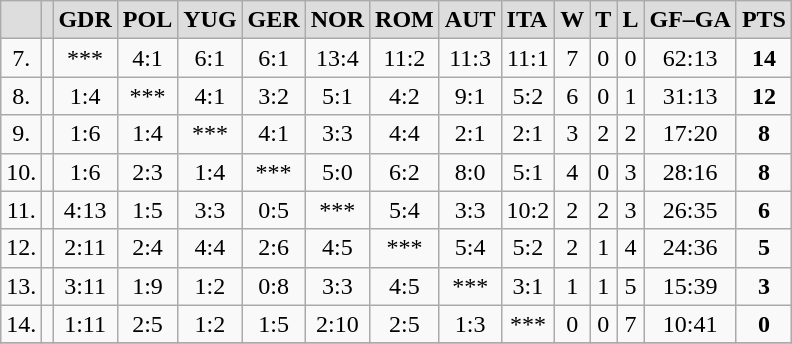<table class="wikitable">
<tr bgcolor="#dddddd">
<td></td>
<td></td>
<td><strong>GDR</strong></td>
<td><strong>POL</strong></td>
<td><strong>YUG</strong></td>
<td><strong>GER</strong></td>
<td><strong>NOR</strong></td>
<td><strong>ROM</strong></td>
<td><strong>AUT</strong></td>
<td><strong>ITA</strong></td>
<td><strong>W</strong></td>
<td><strong>T</strong></td>
<td><strong>L</strong></td>
<td><strong>GF–GA</strong></td>
<td><strong>PTS</strong></td>
</tr>
<tr align=center>
<td>7.</td>
<td align=left></td>
<td>***</td>
<td>4:1</td>
<td>6:1</td>
<td>6:1</td>
<td>13:4</td>
<td>11:2</td>
<td>11:3</td>
<td>11:1</td>
<td>7</td>
<td>0</td>
<td>0</td>
<td>62:13</td>
<td><strong>14</strong></td>
</tr>
<tr align=center>
<td>8.</td>
<td align=left></td>
<td>1:4</td>
<td>***</td>
<td>4:1</td>
<td>3:2</td>
<td>5:1</td>
<td>4:2</td>
<td>9:1</td>
<td>5:2</td>
<td>6</td>
<td>0</td>
<td>1</td>
<td>31:13</td>
<td><strong>12</strong></td>
</tr>
<tr align=center>
<td>9.</td>
<td align=left></td>
<td>1:6</td>
<td>1:4</td>
<td>***</td>
<td>4:1</td>
<td>3:3</td>
<td>4:4</td>
<td>2:1</td>
<td>2:1</td>
<td>3</td>
<td>2</td>
<td>2</td>
<td>17:20</td>
<td><strong>8</strong></td>
</tr>
<tr align=center>
<td>10.</td>
<td align=left></td>
<td>1:6</td>
<td>2:3</td>
<td>1:4</td>
<td>***</td>
<td>5:0</td>
<td>6:2</td>
<td>8:0</td>
<td>5:1</td>
<td>4</td>
<td>0</td>
<td>3</td>
<td>28:16</td>
<td><strong>8</strong></td>
</tr>
<tr align=center>
<td>11.</td>
<td align=left></td>
<td>4:13</td>
<td>1:5</td>
<td>3:3</td>
<td>0:5</td>
<td>***</td>
<td>5:4</td>
<td>3:3</td>
<td>10:2</td>
<td>2</td>
<td>2</td>
<td>3</td>
<td>26:35</td>
<td><strong>6</strong></td>
</tr>
<tr align=center>
<td>12.</td>
<td align=left></td>
<td>2:11</td>
<td>2:4</td>
<td>4:4</td>
<td>2:6</td>
<td>4:5</td>
<td>***</td>
<td>5:4</td>
<td>5:2</td>
<td>2</td>
<td>1</td>
<td>4</td>
<td>24:36</td>
<td><strong>5</strong></td>
</tr>
<tr align=center>
<td>13.</td>
<td align=left></td>
<td>3:11</td>
<td>1:9</td>
<td>1:2</td>
<td>0:8</td>
<td>3:3</td>
<td>4:5</td>
<td>***</td>
<td>3:1</td>
<td>1</td>
<td>1</td>
<td>5</td>
<td>15:39</td>
<td><strong>3</strong></td>
</tr>
<tr align=center>
<td>14.</td>
<td align=left></td>
<td>1:11</td>
<td>2:5</td>
<td>1:2</td>
<td>1:5</td>
<td>2:10</td>
<td>2:5</td>
<td>1:3</td>
<td>***</td>
<td>0</td>
<td>0</td>
<td>7</td>
<td>10:41</td>
<td><strong>0</strong></td>
</tr>
<tr>
</tr>
</table>
